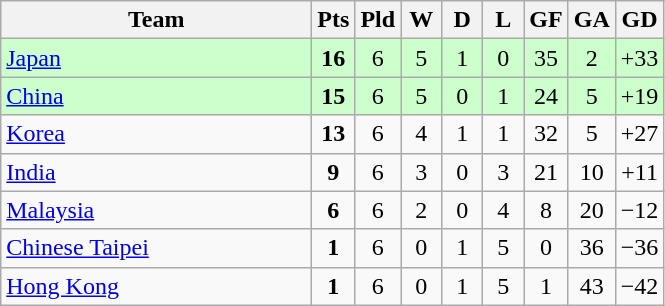<table class="wikitable" style="text-align:center">
<tr>
<th width=200>Team</th>
<th width=20>Pts</th>
<th width=20>Pld</th>
<th width=20>W</th>
<th width=20>D</th>
<th width=20>L</th>
<th width=20>GF</th>
<th width=20>GA</th>
<th width=20>GD</th>
</tr>
<tr style=background:#ccffcc>
<td style="text-align:left;"> <a href='#'>Japan</a></td>
<td><strong>16</strong></td>
<td>6</td>
<td>5</td>
<td>1</td>
<td>0</td>
<td>35</td>
<td>2</td>
<td>+33</td>
</tr>
<tr style=background:#ccffcc>
<td style="text-align:left;"> <a href='#'>China</a></td>
<td><strong>15</strong></td>
<td>6</td>
<td>5</td>
<td>0</td>
<td>1</td>
<td>24</td>
<td>5</td>
<td>+19</td>
</tr>
<tr>
<td style="text-align:left;"> <a href='#'>Korea</a></td>
<td><strong>13</strong></td>
<td>6</td>
<td>4</td>
<td>1</td>
<td>1</td>
<td>32</td>
<td>5</td>
<td>+27</td>
</tr>
<tr>
<td style="text-align:left;"> <a href='#'>India</a></td>
<td><strong>9</strong></td>
<td>6</td>
<td>3</td>
<td>0</td>
<td>3</td>
<td>21</td>
<td>10</td>
<td>+11</td>
</tr>
<tr>
<td style="text-align:left;"> <a href='#'>Malaysia</a></td>
<td><strong>6</strong></td>
<td>6</td>
<td>2</td>
<td>0</td>
<td>4</td>
<td>8</td>
<td>20</td>
<td>−12</td>
</tr>
<tr>
<td style="text-align:left;"> <a href='#'>Chinese Taipei</a></td>
<td><strong>1</strong></td>
<td>6</td>
<td>0</td>
<td>1</td>
<td>5</td>
<td>0</td>
<td>36</td>
<td>−36</td>
</tr>
<tr>
<td style="text-align:left;"> <a href='#'>Hong Kong</a></td>
<td><strong>1</strong></td>
<td>6</td>
<td>0</td>
<td>1</td>
<td>5</td>
<td>1</td>
<td>43</td>
<td>−42</td>
</tr>
</table>
